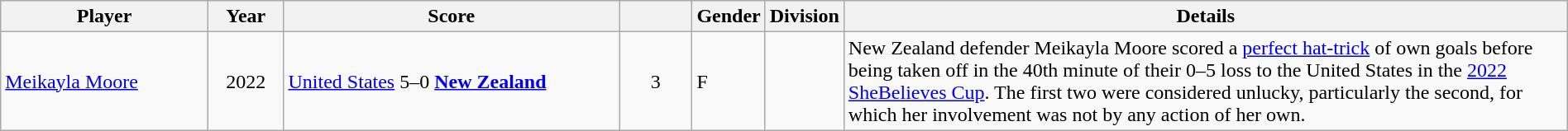<table class="wikitable sortable" width=100%>
<tr>
<th width = 14%>Player</th>
<th width = 5%>Year</th>
<th width = 23%>Score</th>
<th width = 5%></th>
<th width = 1%>Gender</th>
<th>Division</th>
<th width="50%">Details</th>
</tr>
<tr>
<td> <a href='#'>Meikayla Moore</a></td>
<td align=center>2022</td>
<td><a href='#'>United States</a> 5–0 <a href='#'><strong>New Zealand</strong></a></td>
<td align=center>3</td>
<td>F</td>
<td></td>
<td>New Zealand defender Meikayla Moore scored a <a href='#'>perfect hat-trick</a> of own goals before being taken off in the 40th minute of their 0–5 loss to the United States in the <a href='#'>2022 SheBelieves Cup</a>. The first two were considered unlucky, particularly the second, for which her involvement was not by any action of her own.</td>
</tr>
</table>
